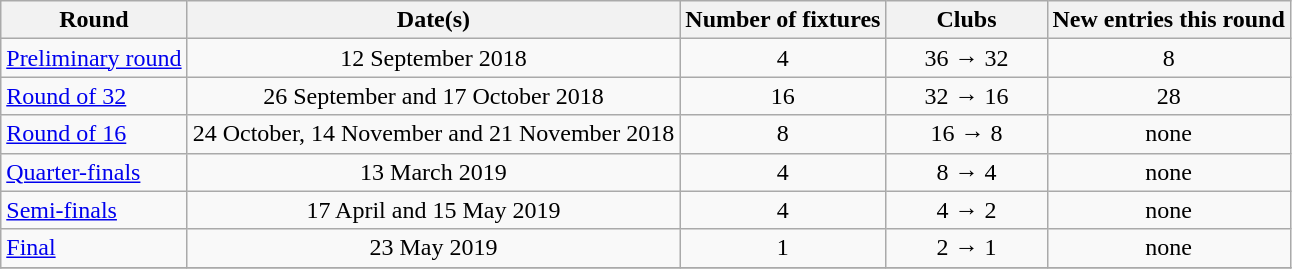<table class="wikitable" style="text-align:center">
<tr>
<th>Round</th>
<th>Date(s)</th>
<th>Number of fixtures</th>
<th width=100>Clubs</th>
<th>New entries this round</th>
</tr>
<tr>
<td style="text-align:left;"><a href='#'>Preliminary round</a></td>
<td>12 September 2018</td>
<td>4</td>
<td>36 → 32</td>
<td>8</td>
</tr>
<tr>
<td style="text-align:left;"><a href='#'>Round of 32</a></td>
<td>26 September and 17 October 2018</td>
<td>16</td>
<td>32 → 16</td>
<td>28</td>
</tr>
<tr>
<td style="text-align:left;"><a href='#'>Round of 16</a></td>
<td>24 October, 14 November and 21 November 2018</td>
<td>8</td>
<td>16 → 8</td>
<td>none</td>
</tr>
<tr>
<td style="text-align:left;"><a href='#'>Quarter-finals</a></td>
<td>13 March 2019</td>
<td>4</td>
<td>8 → 4</td>
<td>none</td>
</tr>
<tr>
<td style="text-align:left;"><a href='#'>Semi-finals</a></td>
<td>17 April and 15 May 2019</td>
<td>4</td>
<td>4 → 2</td>
<td>none</td>
</tr>
<tr>
<td style="text-align:left;"><a href='#'>Final</a></td>
<td>23 May 2019</td>
<td>1</td>
<td>2 → 1</td>
<td>none</td>
</tr>
<tr>
</tr>
</table>
